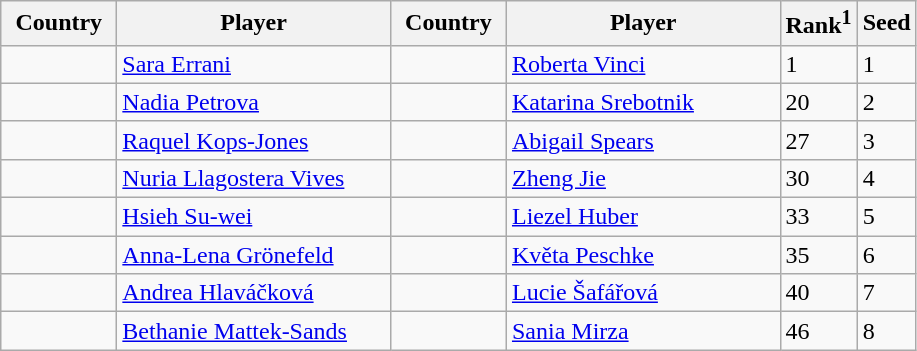<table class="sortable wikitable">
<tr>
<th width="70">Country</th>
<th width="175">Player</th>
<th width="70">Country</th>
<th width="175">Player</th>
<th>Rank<sup>1</sup></th>
<th>Seed</th>
</tr>
<tr>
<td></td>
<td><a href='#'>Sara Errani</a></td>
<td></td>
<td><a href='#'>Roberta Vinci</a></td>
<td>1</td>
<td>1</td>
</tr>
<tr>
<td></td>
<td><a href='#'>Nadia Petrova</a></td>
<td></td>
<td><a href='#'>Katarina Srebotnik</a></td>
<td>20</td>
<td>2</td>
</tr>
<tr>
<td></td>
<td><a href='#'>Raquel Kops-Jones</a></td>
<td></td>
<td><a href='#'>Abigail Spears</a></td>
<td>27</td>
<td>3</td>
</tr>
<tr>
<td></td>
<td><a href='#'>Nuria Llagostera Vives</a></td>
<td></td>
<td><a href='#'>Zheng Jie</a></td>
<td>30</td>
<td>4</td>
</tr>
<tr>
<td></td>
<td><a href='#'>Hsieh Su-wei</a></td>
<td></td>
<td><a href='#'>Liezel Huber</a></td>
<td>33</td>
<td>5</td>
</tr>
<tr>
<td></td>
<td><a href='#'>Anna-Lena Grönefeld</a></td>
<td></td>
<td><a href='#'>Květa Peschke</a></td>
<td>35</td>
<td>6</td>
</tr>
<tr>
<td></td>
<td><a href='#'>Andrea Hlaváčková</a></td>
<td></td>
<td><a href='#'>Lucie Šafářová</a></td>
<td>40</td>
<td>7</td>
</tr>
<tr>
<td></td>
<td><a href='#'>Bethanie Mattek-Sands</a></td>
<td></td>
<td><a href='#'>Sania Mirza</a></td>
<td>46</td>
<td>8</td>
</tr>
</table>
